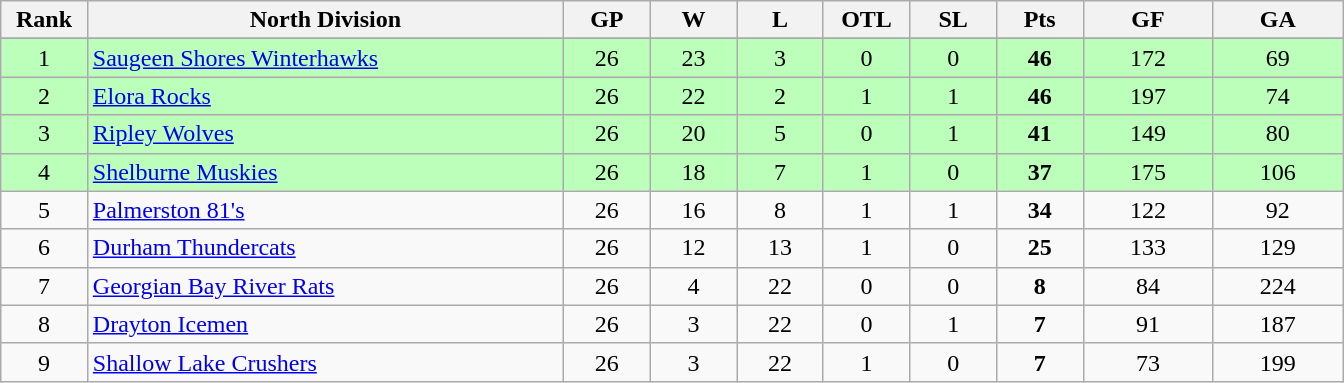<table class="wikitable" style="text-align:center" width:50em">
<tr>
<th bgcolor="#DDDDFF" width="5%">Rank</th>
<th bgcolor="#DDDDFF" width="27.5%">North Division</th>
<th bgcolor="#DDDDFF" width="5%">GP</th>
<th bgcolor="#DDDDFF" width="5%">W</th>
<th bgcolor="#DDDDFF" width="5%">L</th>
<th bgcolor="#DDDDFF" width="5%">OTL</th>
<th bgcolor="#DDDDFF" width="5%">SL</th>
<th bgcolor="#DDDDFF" width="5%">Pts</th>
<th bgcolor="#DDDDFF" width="7.5%">GF</th>
<th bgcolor="#DDDDFF" width="7.5%">GA</th>
</tr>
<tr>
</tr>
<tr bgcolor="#bbffbb">
<td>1</td>
<td align=left><a href='#'>Saugeen Shores Winterhawks</a></td>
<td>26</td>
<td>23</td>
<td>3</td>
<td>0</td>
<td>0</td>
<td><strong>46</strong></td>
<td>172</td>
<td>69</td>
</tr>
<tr bgcolor="#bbffbb">
<td>2</td>
<td align=left><a href='#'>Elora Rocks</a></td>
<td>26</td>
<td>22</td>
<td>2</td>
<td>1</td>
<td>1</td>
<td><strong>46</strong></td>
<td>197</td>
<td>74</td>
</tr>
<tr bgcolor="#bbffbb">
<td>3</td>
<td align=left><a href='#'>Ripley Wolves</a></td>
<td>26</td>
<td>20</td>
<td>5</td>
<td>0</td>
<td>1</td>
<td><strong>41</strong></td>
<td>149</td>
<td>80</td>
</tr>
<tr bgcolor="#bbffbb">
<td>4</td>
<td align=left><a href='#'>Shelburne Muskies</a></td>
<td>26</td>
<td>18</td>
<td>7</td>
<td>1</td>
<td>0</td>
<td><strong>37</strong></td>
<td>175</td>
<td>106</td>
</tr>
<tr>
<td>5</td>
<td align=left><a href='#'>Palmerston 81's</a></td>
<td>26</td>
<td>16</td>
<td>8</td>
<td>1</td>
<td>1</td>
<td><strong>34</strong></td>
<td>122</td>
<td>92</td>
</tr>
<tr>
<td>6</td>
<td align=left><a href='#'>Durham Thundercats</a></td>
<td>26</td>
<td>12</td>
<td>13</td>
<td>1</td>
<td>0</td>
<td><strong>25</strong></td>
<td>133</td>
<td>129</td>
</tr>
<tr>
<td>7</td>
<td align=left><a href='#'>Georgian Bay River Rats</a></td>
<td>26</td>
<td>4</td>
<td>22</td>
<td>0</td>
<td>0</td>
<td><strong>8</strong></td>
<td>84</td>
<td>224</td>
</tr>
<tr>
<td>8</td>
<td align=left><a href='#'>Drayton Icemen</a></td>
<td>26</td>
<td>3</td>
<td>22</td>
<td>0</td>
<td>1</td>
<td><strong>7</strong></td>
<td>91</td>
<td>187</td>
</tr>
<tr>
<td>9</td>
<td align=left><a href='#'>Shallow Lake Crushers</a></td>
<td>26</td>
<td>3</td>
<td>22</td>
<td>1</td>
<td>0</td>
<td><strong>7</strong></td>
<td>73</td>
<td>199</td>
</tr>
</table>
